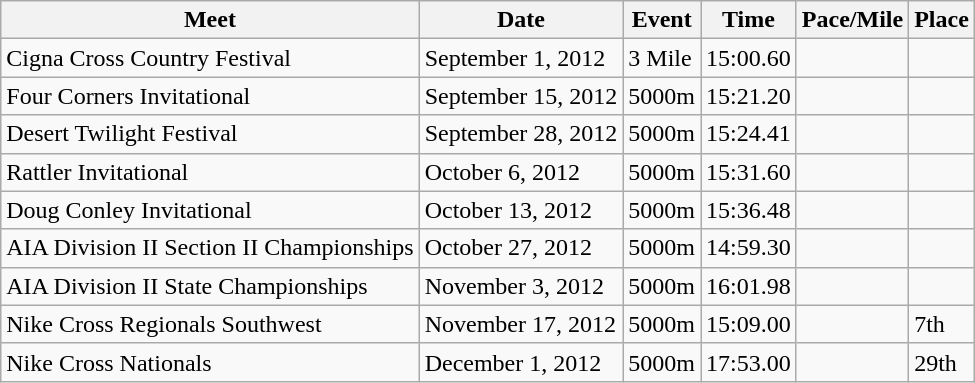<table class="wikitable sortable">
<tr>
<th>Meet</th>
<th>Date</th>
<th>Event</th>
<th>Time</th>
<th>Pace/Mile</th>
<th>Place</th>
</tr>
<tr>
<td>Cigna Cross Country Festival</td>
<td>September 1, 2012</td>
<td>3 Mile</td>
<td>15:00.60</td>
<td></td>
<td></td>
</tr>
<tr>
<td>Four Corners Invitational</td>
<td>September 15, 2012</td>
<td>5000m</td>
<td>15:21.20</td>
<td></td>
<td></td>
</tr>
<tr>
<td>Desert Twilight Festival</td>
<td>September 28, 2012</td>
<td>5000m</td>
<td>15:24.41</td>
<td></td>
<td></td>
</tr>
<tr>
<td>Rattler Invitational</td>
<td>October 6, 2012</td>
<td>5000m</td>
<td>15:31.60</td>
<td></td>
<td></td>
</tr>
<tr>
<td>Doug Conley Invitational</td>
<td>October 13, 2012</td>
<td>5000m</td>
<td>15:36.48</td>
<td></td>
<td></td>
</tr>
<tr>
<td>AIA Division II Section II Championships</td>
<td>October 27, 2012</td>
<td>5000m</td>
<td>14:59.30</td>
<td></td>
<td></td>
</tr>
<tr>
<td>AIA Division II State Championships</td>
<td>November 3, 2012</td>
<td>5000m</td>
<td>16:01.98</td>
<td></td>
<td></td>
</tr>
<tr>
<td>Nike Cross Regionals Southwest</td>
<td>November 17, 2012</td>
<td>5000m</td>
<td>15:09.00</td>
<td></td>
<td>7th</td>
</tr>
<tr>
<td>Nike Cross Nationals</td>
<td>December 1, 2012</td>
<td>5000m</td>
<td>17:53.00</td>
<td></td>
<td>29th</td>
</tr>
</table>
